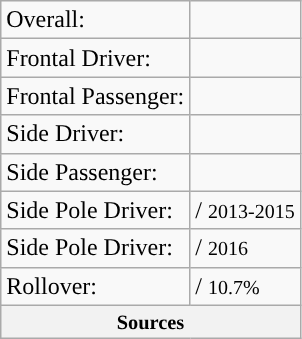<table class="wikitable">
<tr>
<td>Overall:</td>
<td></td>
</tr>
<tr>
<td>Frontal Driver:</td>
<td></td>
</tr>
<tr>
<td>Frontal Passenger:</td>
<td></td>
</tr>
<tr>
<td>Side Driver:</td>
<td></td>
</tr>
<tr>
<td>Side Passenger:</td>
<td></td>
</tr>
<tr>
<td>Side Pole Driver:</td>
<td> / <small>2013-2015</small></td>
</tr>
<tr>
<td>Side Pole Driver:</td>
<td> / <small>2016</small></td>
</tr>
<tr>
<td>Rollover:</td>
<td> / <small>10.7%</small></td>
</tr>
<tr>
<th colspan="2" style="text-align:center; font-size:85%;">Sources</th>
</tr>
</table>
